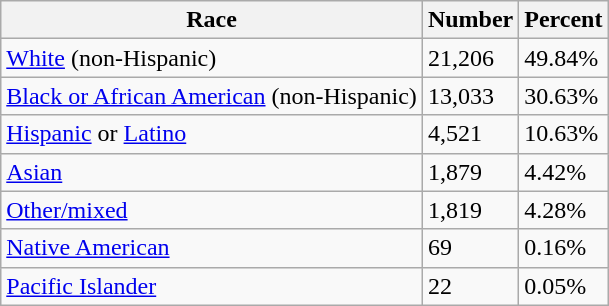<table class="wikitable">
<tr>
<th>Race</th>
<th>Number</th>
<th>Percent</th>
</tr>
<tr>
<td><a href='#'>White</a> (non-Hispanic)</td>
<td>21,206</td>
<td>49.84%</td>
</tr>
<tr>
<td><a href='#'>Black or African American</a> (non-Hispanic)</td>
<td>13,033</td>
<td>30.63%</td>
</tr>
<tr>
<td><a href='#'>Hispanic</a> or <a href='#'>Latino</a></td>
<td>4,521</td>
<td>10.63%</td>
</tr>
<tr>
<td><a href='#'>Asian</a></td>
<td>1,879</td>
<td>4.42%</td>
</tr>
<tr>
<td><a href='#'>Other/mixed</a></td>
<td>1,819</td>
<td>4.28%</td>
</tr>
<tr>
<td><a href='#'>Native American</a></td>
<td>69</td>
<td>0.16%</td>
</tr>
<tr>
<td><a href='#'>Pacific Islander</a></td>
<td>22</td>
<td>0.05%</td>
</tr>
</table>
